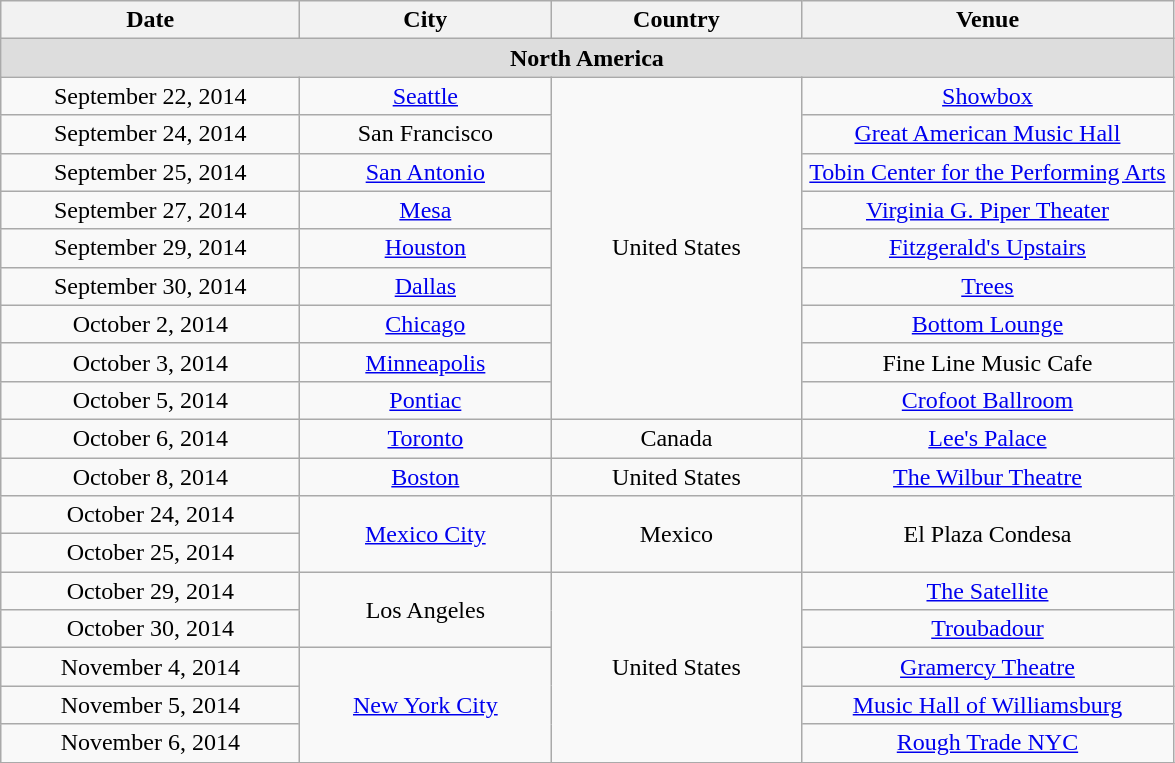<table class="wikitable" style="text-align:center;">
<tr>
<th scope="col" style="width:12em;">Date</th>
<th scope="col" style="width:10em;">City</th>
<th scope="col" style="width:10em;">Country</th>
<th scope="col" style="width:15em;">Venue</th>
</tr>
<tr bgcolor="#DDDDDD">
<td colspan=6 align=center><strong>North America</strong></td>
</tr>
<tr>
<td>September 22, 2014</td>
<td><a href='#'>Seattle</a></td>
<td rowspan="9">United States</td>
<td><a href='#'>Showbox</a></td>
</tr>
<tr>
<td>September 24, 2014</td>
<td>San Francisco</td>
<td><a href='#'>Great American Music Hall</a></td>
</tr>
<tr>
<td>September 25, 2014 </td>
<td><a href='#'>San Antonio</a></td>
<td><a href='#'>Tobin Center for the Performing Arts</a></td>
</tr>
<tr>
<td>September 27, 2014</td>
<td><a href='#'>Mesa</a></td>
<td><a href='#'>Virginia G. Piper Theater</a></td>
</tr>
<tr>
<td>September 29, 2014</td>
<td><a href='#'>Houston</a></td>
<td><a href='#'>Fitzgerald's Upstairs</a></td>
</tr>
<tr>
<td>September 30, 2014</td>
<td><a href='#'>Dallas</a></td>
<td><a href='#'>Trees</a></td>
</tr>
<tr>
<td>October 2, 2014</td>
<td><a href='#'>Chicago</a></td>
<td><a href='#'>Bottom Lounge</a></td>
</tr>
<tr>
<td>October 3, 2014</td>
<td><a href='#'>Minneapolis</a></td>
<td>Fine Line Music Cafe</td>
</tr>
<tr>
<td>October 5, 2014</td>
<td><a href='#'>Pontiac</a></td>
<td><a href='#'>Crofoot Ballroom</a></td>
</tr>
<tr>
<td>October 6, 2014</td>
<td><a href='#'>Toronto</a></td>
<td rowspan="1">Canada</td>
<td><a href='#'>Lee's Palace</a></td>
</tr>
<tr>
<td>October 8, 2014</td>
<td><a href='#'>Boston</a></td>
<td rowspan="1">United States</td>
<td><a href='#'>The Wilbur Theatre</a></td>
</tr>
<tr>
<td>October 24, 2014</td>
<td rowspan="2"><a href='#'>Mexico City</a></td>
<td rowspan="2">Mexico</td>
<td rowspan="2">El Plaza Condesa</td>
</tr>
<tr>
<td>October 25, 2014</td>
</tr>
<tr>
<td>October 29, 2014</td>
<td rowspan="2">Los Angeles</td>
<td rowspan="5">United States</td>
<td><a href='#'>The Satellite</a></td>
</tr>
<tr>
<td>October 30, 2014</td>
<td><a href='#'>Troubadour</a></td>
</tr>
<tr>
<td>November 4, 2014</td>
<td rowspan="3"><a href='#'>New York City</a></td>
<td><a href='#'>Gramercy Theatre</a></td>
</tr>
<tr>
<td>November 5, 2014</td>
<td><a href='#'>Music Hall of Williamsburg</a></td>
</tr>
<tr>
<td>November 6, 2014</td>
<td><a href='#'>Rough Trade NYC</a></td>
</tr>
<tr>
</tr>
</table>
